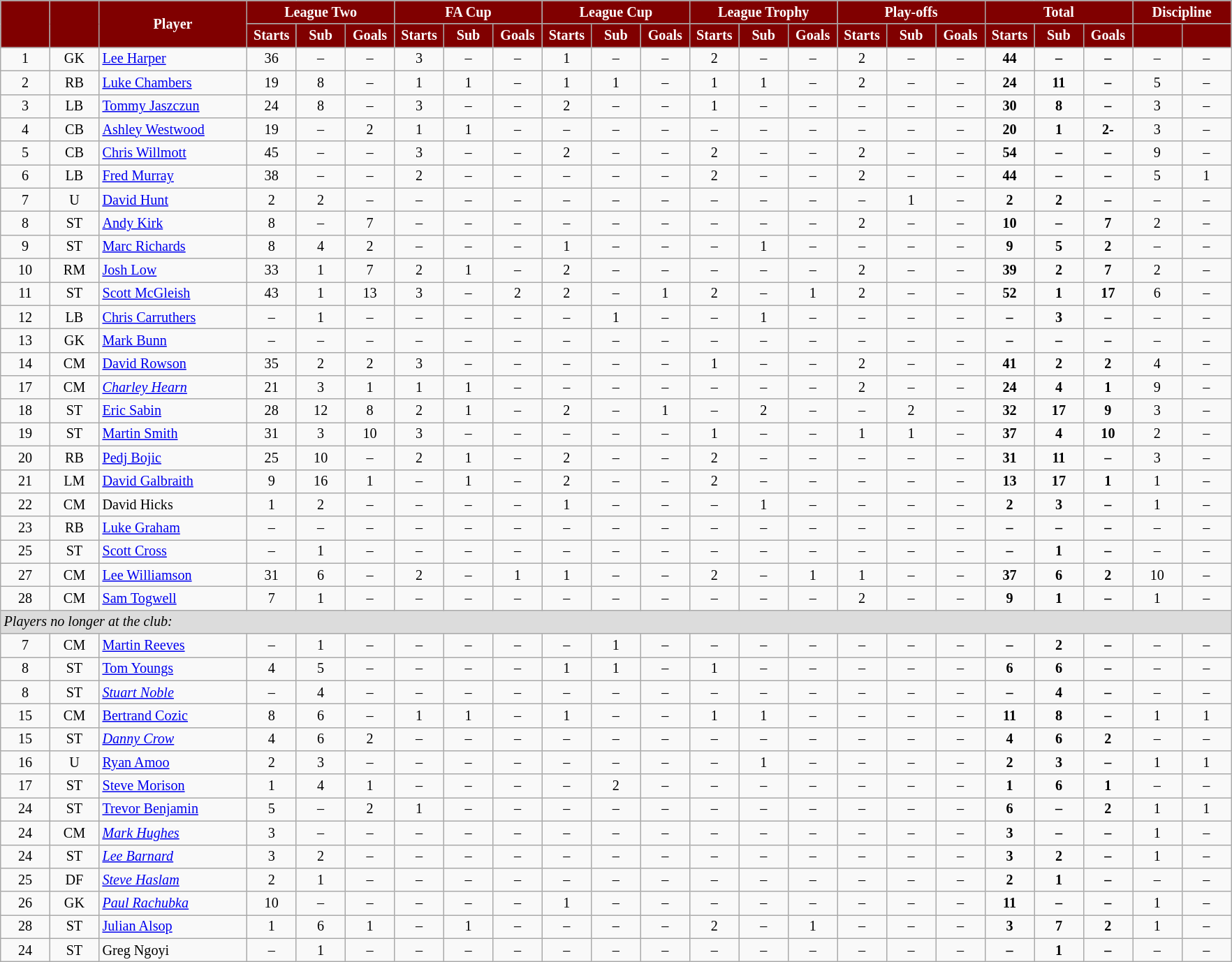<table class="wikitable"  style="text-align:center; font-size:84%; width:93%;">
<tr>
<th rowspan="2" style="background:maroon; color:white;  width: 4%"></th>
<th rowspan="2" style="background:maroon; color:white;  width: 4%"></th>
<th rowspan="2" style="background:maroon; color:white; ">Player</th>
<th colspan="3" style="background:maroon; color:white; ">League Two</th>
<th colspan="3" style="background:maroon; color:white; ">FA Cup</th>
<th colspan="3" style="background:maroon; color:white; ">League Cup</th>
<th colspan="3" style="background:maroon; color:white; ">League Trophy</th>
<th colspan="3" style="background:maroon; color:white; ">Play-offs</th>
<th colspan="3" style="background:maroon; color:white; ">Total</th>
<th colspan="2" style="background:maroon; color:white; ">Discipline</th>
</tr>
<tr>
<th style="background:maroon; color:white;  width: 4%;">Starts</th>
<th style="background:maroon; color:white;  width: 4%;">Sub</th>
<th style="background:maroon; color:white;  width: 4%;">Goals</th>
<th style="background:maroon; color:white;  width: 4%;">Starts</th>
<th style="background:maroon; color:white;  width: 4%;">Sub</th>
<th style="background:maroon; color:white;  width: 4%;">Goals</th>
<th style="background:maroon; color:white;  width: 4%;">Starts</th>
<th style="background:maroon; color:white;  width: 4%;">Sub</th>
<th style="background:maroon; color:white;  width: 4%;">Goals</th>
<th style="background:maroon; color:white;  width: 4%;">Starts</th>
<th style="background:maroon; color:white;  width: 4%;">Sub</th>
<th style="background:maroon; color:white;  width: 4%;">Goals</th>
<th style="background:maroon; color:white;  width: 4%;">Starts</th>
<th style="background:maroon; color:white;  width: 4%;">Sub</th>
<th style="background:maroon; color:white;  width: 4%;">Goals</th>
<th style="background:maroon; color:white;  width: 4%;">Starts</th>
<th style="background:maroon; color:white;  width: 4%;">Sub</th>
<th style="background:maroon; color:white;  width: 4%;">Goals</th>
<th style="background:maroon; color:white;  width: 4%;"></th>
<th style="background:maroon; color:white;  width: 4%;"></th>
</tr>
<tr>
<td>1</td>
<td>GK</td>
<td style="text-align:left;"><a href='#'>Lee Harper</a></td>
<td>36</td>
<td>–</td>
<td>–</td>
<td>3</td>
<td>–</td>
<td>–</td>
<td>1</td>
<td>–</td>
<td>–</td>
<td>2</td>
<td>–</td>
<td>–</td>
<td>2</td>
<td>–</td>
<td>–</td>
<td><strong>44</strong></td>
<td><strong>–</strong></td>
<td><strong>–</strong></td>
<td>–</td>
<td>–</td>
</tr>
<tr>
<td>2</td>
<td>RB</td>
<td style="text-align:left;"><a href='#'>Luke Chambers</a></td>
<td>19</td>
<td>8</td>
<td>–</td>
<td>1</td>
<td>1</td>
<td>–</td>
<td>1</td>
<td>1</td>
<td>–</td>
<td>1</td>
<td>1</td>
<td>–</td>
<td>2</td>
<td>–</td>
<td>–</td>
<td><strong>24</strong></td>
<td><strong>11</strong></td>
<td><strong>–</strong></td>
<td>5</td>
<td>–</td>
</tr>
<tr>
<td>3</td>
<td>LB</td>
<td style="text-align:left;"><a href='#'>Tommy Jaszczun</a></td>
<td>24</td>
<td>8</td>
<td>–</td>
<td>3</td>
<td>–</td>
<td>–</td>
<td>2</td>
<td>–</td>
<td>–</td>
<td>1</td>
<td>–</td>
<td>–</td>
<td>–</td>
<td>–</td>
<td>–</td>
<td><strong>30</strong></td>
<td><strong>8</strong></td>
<td><strong>–</strong></td>
<td>3</td>
<td>–</td>
</tr>
<tr>
<td>4</td>
<td>CB</td>
<td style="text-align:left;"><a href='#'>Ashley Westwood</a></td>
<td>19</td>
<td>–</td>
<td>2</td>
<td>1</td>
<td>1</td>
<td>–</td>
<td>–</td>
<td>–</td>
<td>–</td>
<td>–</td>
<td>–</td>
<td>–</td>
<td>–</td>
<td>–</td>
<td>–</td>
<td><strong>20</strong></td>
<td><strong>1</strong></td>
<td><strong>2-</strong></td>
<td>3</td>
<td>–</td>
</tr>
<tr>
<td>5</td>
<td>CB</td>
<td style="text-align:left;"><a href='#'>Chris Willmott</a></td>
<td>45</td>
<td>–</td>
<td>–</td>
<td>3</td>
<td>–</td>
<td>–</td>
<td>2</td>
<td>–</td>
<td>–</td>
<td>2</td>
<td>–</td>
<td>–</td>
<td>2</td>
<td>–</td>
<td>–</td>
<td><strong>54</strong></td>
<td><strong>–</strong></td>
<td><strong>–</strong></td>
<td>9</td>
<td>–</td>
</tr>
<tr>
<td>6</td>
<td>LB</td>
<td style="text-align:left;"><a href='#'>Fred Murray</a></td>
<td>38</td>
<td>–</td>
<td>–</td>
<td>2</td>
<td>–</td>
<td>–</td>
<td>–</td>
<td>–</td>
<td>–</td>
<td>2</td>
<td>–</td>
<td>–</td>
<td>2</td>
<td>–</td>
<td>–</td>
<td><strong>44</strong></td>
<td><strong>–</strong></td>
<td><strong>–</strong></td>
<td>5</td>
<td>1</td>
</tr>
<tr>
<td>7</td>
<td>U</td>
<td style="text-align:left;"><a href='#'>David Hunt</a></td>
<td>2</td>
<td>2</td>
<td>–</td>
<td>–</td>
<td>–</td>
<td>–</td>
<td>–</td>
<td>–</td>
<td>–</td>
<td>–</td>
<td>–</td>
<td>–</td>
<td>–</td>
<td>1</td>
<td>–</td>
<td><strong>2</strong></td>
<td><strong>2</strong></td>
<td><strong>–</strong></td>
<td>–</td>
<td>–</td>
</tr>
<tr>
<td>8</td>
<td>ST</td>
<td style="text-align:left;"><a href='#'>Andy Kirk</a></td>
<td>8</td>
<td>–</td>
<td>7</td>
<td>–</td>
<td>–</td>
<td>–</td>
<td>–</td>
<td>–</td>
<td>–</td>
<td>–</td>
<td>–</td>
<td>–</td>
<td>2</td>
<td>–</td>
<td>–</td>
<td><strong>10</strong></td>
<td><strong>–</strong></td>
<td><strong>7</strong></td>
<td>2</td>
<td>–</td>
</tr>
<tr>
<td>9</td>
<td>ST</td>
<td style="text-align:left;"><a href='#'>Marc Richards</a></td>
<td>8</td>
<td>4</td>
<td>2</td>
<td>–</td>
<td>–</td>
<td>–</td>
<td>1</td>
<td>–</td>
<td>–</td>
<td>–</td>
<td>1</td>
<td>–</td>
<td>–</td>
<td>–</td>
<td>–</td>
<td><strong>9</strong></td>
<td><strong>5</strong></td>
<td><strong>2</strong></td>
<td>–</td>
<td>–</td>
</tr>
<tr>
<td>10</td>
<td>RM</td>
<td style="text-align:left;"><a href='#'>Josh Low</a></td>
<td>33</td>
<td>1</td>
<td>7</td>
<td>2</td>
<td>1</td>
<td>–</td>
<td>2</td>
<td>–</td>
<td>–</td>
<td>–</td>
<td>–</td>
<td>–</td>
<td>2</td>
<td>–</td>
<td>–</td>
<td><strong>39</strong></td>
<td><strong>2</strong></td>
<td><strong>7</strong></td>
<td>2</td>
<td>–</td>
</tr>
<tr>
<td>11</td>
<td>ST</td>
<td style="text-align:left;"><a href='#'>Scott McGleish</a></td>
<td>43</td>
<td>1</td>
<td>13</td>
<td>3</td>
<td>–</td>
<td>2</td>
<td>2</td>
<td>–</td>
<td>1</td>
<td>2</td>
<td>–</td>
<td>1</td>
<td>2</td>
<td>–</td>
<td>–</td>
<td><strong>52</strong></td>
<td><strong>1</strong></td>
<td><strong>17</strong></td>
<td>6</td>
<td>–</td>
</tr>
<tr>
<td>12</td>
<td>LB</td>
<td style="text-align:left;"><a href='#'>Chris Carruthers</a></td>
<td>–</td>
<td>1</td>
<td>–</td>
<td>–</td>
<td>–</td>
<td>–</td>
<td>–</td>
<td>1</td>
<td>–</td>
<td>–</td>
<td>1</td>
<td>–</td>
<td>–</td>
<td>–</td>
<td>–</td>
<td><strong>–</strong></td>
<td><strong>3</strong></td>
<td><strong>–</strong></td>
<td>–</td>
<td>–</td>
</tr>
<tr>
<td>13</td>
<td>GK</td>
<td style="text-align:left;"><a href='#'>Mark Bunn</a></td>
<td>–</td>
<td>–</td>
<td>–</td>
<td>–</td>
<td>–</td>
<td>–</td>
<td>–</td>
<td>–</td>
<td>–</td>
<td>–</td>
<td>–</td>
<td>–</td>
<td>–</td>
<td>–</td>
<td>–</td>
<td><strong>–</strong></td>
<td><strong>–</strong></td>
<td><strong>–</strong></td>
<td>–</td>
<td>–</td>
</tr>
<tr>
<td>14</td>
<td>CM</td>
<td style="text-align:left;"><a href='#'>David Rowson</a></td>
<td>35</td>
<td>2</td>
<td>2</td>
<td>3</td>
<td>–</td>
<td>–</td>
<td>–</td>
<td>–</td>
<td>–</td>
<td>1</td>
<td>–</td>
<td>–</td>
<td>2</td>
<td>–</td>
<td>–</td>
<td><strong>41</strong></td>
<td><strong>2</strong></td>
<td><strong>2</strong></td>
<td>4</td>
<td>–</td>
</tr>
<tr>
<td>17</td>
<td>CM</td>
<td style="text-align:left;"><em><a href='#'>Charley Hearn</a></em></td>
<td>21</td>
<td>3</td>
<td>1</td>
<td>1</td>
<td>1</td>
<td>–</td>
<td>–</td>
<td>–</td>
<td>–</td>
<td>–</td>
<td>–</td>
<td>–</td>
<td>2</td>
<td>–</td>
<td>–</td>
<td><strong>24</strong></td>
<td><strong>4</strong></td>
<td><strong>1</strong></td>
<td>9</td>
<td>–</td>
</tr>
<tr>
<td>18</td>
<td>ST</td>
<td style="text-align:left;"><a href='#'>Eric Sabin</a></td>
<td>28</td>
<td>12</td>
<td>8</td>
<td>2</td>
<td>1</td>
<td>–</td>
<td>2</td>
<td>–</td>
<td>1</td>
<td>–</td>
<td>2</td>
<td>–</td>
<td>–</td>
<td>2</td>
<td>–</td>
<td><strong>32</strong></td>
<td><strong>17</strong></td>
<td><strong>9</strong></td>
<td>3</td>
<td>–</td>
</tr>
<tr>
<td>19</td>
<td>ST</td>
<td style="text-align:left;"><a href='#'>Martin Smith</a></td>
<td>31</td>
<td>3</td>
<td>10</td>
<td>3</td>
<td>–</td>
<td>–</td>
<td>–</td>
<td>–</td>
<td>–</td>
<td>1</td>
<td>–</td>
<td>–</td>
<td>1</td>
<td>1</td>
<td>–</td>
<td><strong>37</strong></td>
<td><strong>4</strong></td>
<td><strong>10</strong></td>
<td>2</td>
<td>–</td>
</tr>
<tr>
<td>20</td>
<td>RB</td>
<td style="text-align:left;"><a href='#'>Pedj Bojic</a></td>
<td>25</td>
<td>10</td>
<td>–</td>
<td>2</td>
<td>1</td>
<td>–</td>
<td>2</td>
<td>–</td>
<td>–</td>
<td>2</td>
<td>–</td>
<td>–</td>
<td>–</td>
<td>–</td>
<td>–</td>
<td><strong>31</strong></td>
<td><strong>11</strong></td>
<td><strong>–</strong></td>
<td>3</td>
<td>–</td>
</tr>
<tr>
<td>21</td>
<td>LM</td>
<td style="text-align:left;"><a href='#'>David Galbraith</a></td>
<td>9</td>
<td>16</td>
<td>1</td>
<td>–</td>
<td>1</td>
<td>–</td>
<td>2</td>
<td>–</td>
<td>–</td>
<td>2</td>
<td>–</td>
<td>–</td>
<td>–</td>
<td>–</td>
<td>–</td>
<td><strong>13</strong></td>
<td><strong>17</strong></td>
<td><strong>1</strong></td>
<td>1</td>
<td>–</td>
</tr>
<tr>
<td>22</td>
<td>CM</td>
<td style="text-align:left;">David Hicks</td>
<td>1</td>
<td>2</td>
<td>–</td>
<td>–</td>
<td>–</td>
<td>–</td>
<td>1</td>
<td>–</td>
<td>–</td>
<td>–</td>
<td>1</td>
<td>–</td>
<td>–</td>
<td>–</td>
<td>–</td>
<td><strong>2</strong></td>
<td><strong>3</strong></td>
<td><strong>–</strong></td>
<td>1</td>
<td>–</td>
</tr>
<tr>
<td>23</td>
<td>RB</td>
<td style="text-align:left;"><a href='#'>Luke Graham</a></td>
<td>–</td>
<td>–</td>
<td>–</td>
<td>–</td>
<td>–</td>
<td>–</td>
<td>–</td>
<td>–</td>
<td>–</td>
<td>–</td>
<td>–</td>
<td>–</td>
<td>–</td>
<td>–</td>
<td>–</td>
<td><strong>–</strong></td>
<td><strong>–</strong></td>
<td><strong>–</strong></td>
<td>–</td>
<td>–</td>
</tr>
<tr>
<td>25</td>
<td>ST</td>
<td style="text-align:left;"><a href='#'>Scott Cross</a></td>
<td>–</td>
<td>1</td>
<td>–</td>
<td>–</td>
<td>–</td>
<td>–</td>
<td>–</td>
<td>–</td>
<td>–</td>
<td>–</td>
<td>–</td>
<td>–</td>
<td>–</td>
<td>–</td>
<td>–</td>
<td><strong>–</strong></td>
<td><strong>1</strong></td>
<td><strong>–</strong></td>
<td>–</td>
<td>–</td>
</tr>
<tr>
<td>27</td>
<td>CM</td>
<td style="text-align:left;"><a href='#'>Lee Williamson</a></td>
<td>31</td>
<td>6</td>
<td>–</td>
<td>2</td>
<td>–</td>
<td>1</td>
<td>1</td>
<td>–</td>
<td>–</td>
<td>2</td>
<td>–</td>
<td>1</td>
<td>1</td>
<td>–</td>
<td>–</td>
<td><strong>37</strong></td>
<td><strong>6</strong></td>
<td><strong>2</strong></td>
<td>10</td>
<td>–</td>
</tr>
<tr>
<td>28</td>
<td>CM</td>
<td style="text-align:left;"><a href='#'>Sam Togwell</a></td>
<td>7</td>
<td>1</td>
<td>–</td>
<td>–</td>
<td>–</td>
<td>–</td>
<td>–</td>
<td>–</td>
<td>–</td>
<td>–</td>
<td>–</td>
<td>–</td>
<td>2</td>
<td>–</td>
<td>–</td>
<td><strong>9</strong></td>
<td><strong>1</strong></td>
<td><strong>–</strong></td>
<td>1</td>
<td>–</td>
</tr>
<tr>
<td colspan="23" style="background:#dcdcdc; text-align:left;"><em>Players no longer at the club:</em></td>
</tr>
<tr>
<td>7</td>
<td>CM</td>
<td style="text-align:left;"><a href='#'>Martin Reeves</a></td>
<td>–</td>
<td>1</td>
<td>–</td>
<td>–</td>
<td>–</td>
<td>–</td>
<td>–</td>
<td>1</td>
<td>–</td>
<td>–</td>
<td>–</td>
<td>–</td>
<td>–</td>
<td>–</td>
<td>–</td>
<td><strong>–</strong></td>
<td><strong>2</strong></td>
<td><strong>–</strong></td>
<td>–</td>
<td>–</td>
</tr>
<tr>
<td>8</td>
<td>ST</td>
<td style="text-align:left;"><a href='#'>Tom Youngs</a></td>
<td>4</td>
<td>5</td>
<td>–</td>
<td>–</td>
<td>–</td>
<td>–</td>
<td>1</td>
<td>1</td>
<td>–</td>
<td>1</td>
<td>–</td>
<td>–</td>
<td>–</td>
<td>–</td>
<td>–</td>
<td><strong>6</strong></td>
<td><strong>6</strong></td>
<td><strong>–</strong></td>
<td>–</td>
<td>–</td>
</tr>
<tr>
<td>8</td>
<td>ST</td>
<td style="text-align:left;"><em><a href='#'>Stuart Noble</a></em></td>
<td>–</td>
<td>4</td>
<td>–</td>
<td>–</td>
<td>–</td>
<td>–</td>
<td>–</td>
<td>–</td>
<td>–</td>
<td>–</td>
<td>–</td>
<td>–</td>
<td>–</td>
<td>–</td>
<td>–</td>
<td><strong>–</strong></td>
<td><strong>4</strong></td>
<td><strong>–</strong></td>
<td>–</td>
<td>–</td>
</tr>
<tr>
<td>15</td>
<td>CM</td>
<td style="text-align:left;"><a href='#'>Bertrand Cozic</a></td>
<td>8</td>
<td>6</td>
<td>–</td>
<td>1</td>
<td>1</td>
<td>–</td>
<td>1</td>
<td>–</td>
<td>–</td>
<td>1</td>
<td>1</td>
<td>–</td>
<td>–</td>
<td>–</td>
<td>–</td>
<td><strong>11</strong></td>
<td><strong>8</strong></td>
<td><strong>–</strong></td>
<td>1</td>
<td>1</td>
</tr>
<tr>
<td>15</td>
<td>ST</td>
<td style="text-align:left;"><em><a href='#'>Danny Crow</a></em></td>
<td>4</td>
<td>6</td>
<td>2</td>
<td>–</td>
<td>–</td>
<td>–</td>
<td>–</td>
<td>–</td>
<td>–</td>
<td>–</td>
<td>–</td>
<td>–</td>
<td>–</td>
<td>–</td>
<td>–</td>
<td><strong>4</strong></td>
<td><strong>6</strong></td>
<td><strong>2</strong></td>
<td>–</td>
<td>–</td>
</tr>
<tr>
<td>16</td>
<td>U</td>
<td style="text-align:left;"><a href='#'>Ryan Amoo</a></td>
<td>2</td>
<td>3</td>
<td>–</td>
<td>–</td>
<td>–</td>
<td>–</td>
<td>–</td>
<td>–</td>
<td>–</td>
<td>–</td>
<td>1</td>
<td>–</td>
<td>–</td>
<td>–</td>
<td>–</td>
<td><strong>2</strong></td>
<td><strong>3</strong></td>
<td><strong>–</strong></td>
<td>1</td>
<td>1</td>
</tr>
<tr>
<td>17</td>
<td>ST</td>
<td style="text-align:left;"><a href='#'>Steve Morison</a></td>
<td>1</td>
<td>4</td>
<td>1</td>
<td>–</td>
<td>–</td>
<td>–</td>
<td>–</td>
<td>2</td>
<td>–</td>
<td>–</td>
<td>–</td>
<td>–</td>
<td>–</td>
<td>–</td>
<td>–</td>
<td><strong>1</strong></td>
<td><strong>6</strong></td>
<td><strong>1</strong></td>
<td>–</td>
<td>–</td>
</tr>
<tr>
<td>24</td>
<td>ST</td>
<td style="text-align:left;"><a href='#'>Trevor Benjamin</a></td>
<td>5</td>
<td>–</td>
<td>2</td>
<td>1</td>
<td>–</td>
<td>–</td>
<td>–</td>
<td>–</td>
<td>–</td>
<td>–</td>
<td>–</td>
<td>–</td>
<td>–</td>
<td>–</td>
<td>–</td>
<td><strong>6</strong></td>
<td><strong>–</strong></td>
<td><strong>2</strong></td>
<td>1</td>
<td>1</td>
</tr>
<tr>
<td>24</td>
<td>CM</td>
<td style="text-align:left;"><em><a href='#'>Mark Hughes</a></em></td>
<td>3</td>
<td>–</td>
<td>–</td>
<td>–</td>
<td>–</td>
<td>–</td>
<td>–</td>
<td>–</td>
<td>–</td>
<td>–</td>
<td>–</td>
<td>–</td>
<td>–</td>
<td>–</td>
<td>–</td>
<td><strong>3</strong></td>
<td><strong>–</strong></td>
<td><strong>–</strong></td>
<td>1</td>
<td>–</td>
</tr>
<tr>
<td>24</td>
<td>ST</td>
<td style="text-align:left;"><em><a href='#'>Lee Barnard</a></em></td>
<td>3</td>
<td>2</td>
<td>–</td>
<td>–</td>
<td>–</td>
<td>–</td>
<td>–</td>
<td>–</td>
<td>–</td>
<td>–</td>
<td>–</td>
<td>–</td>
<td>–</td>
<td>–</td>
<td>–</td>
<td><strong>3</strong></td>
<td><strong>2</strong></td>
<td><strong>–</strong></td>
<td>1</td>
<td>–</td>
</tr>
<tr>
<td>25</td>
<td>DF</td>
<td style="text-align:left;"><em><a href='#'>Steve Haslam</a></em></td>
<td>2</td>
<td>1</td>
<td>–</td>
<td>–</td>
<td>–</td>
<td>–</td>
<td>–</td>
<td>–</td>
<td>–</td>
<td>–</td>
<td>–</td>
<td>–</td>
<td>–</td>
<td>–</td>
<td>–</td>
<td><strong>2</strong></td>
<td><strong>1</strong></td>
<td><strong>–</strong></td>
<td>–</td>
<td>–</td>
</tr>
<tr>
<td>26</td>
<td>GK</td>
<td style="text-align:left;"><em><a href='#'>Paul Rachubka</a></em></td>
<td>10</td>
<td>–</td>
<td>–</td>
<td>–</td>
<td>–</td>
<td>–</td>
<td>1</td>
<td>–</td>
<td>–</td>
<td>–</td>
<td>–</td>
<td>–</td>
<td>–</td>
<td>–</td>
<td>–</td>
<td><strong>11</strong></td>
<td><strong>–</strong></td>
<td><strong>–</strong></td>
<td>1</td>
<td>–</td>
</tr>
<tr>
<td>28</td>
<td>ST</td>
<td style="text-align:left;"><a href='#'>Julian Alsop</a></td>
<td>1</td>
<td>6</td>
<td>1</td>
<td>–</td>
<td>1</td>
<td>–</td>
<td>–</td>
<td>–</td>
<td>–</td>
<td>2</td>
<td>–</td>
<td>1</td>
<td>–</td>
<td>–</td>
<td>–</td>
<td><strong>3</strong></td>
<td><strong>7</strong></td>
<td><strong>2</strong></td>
<td>1</td>
<td>–</td>
</tr>
<tr>
<td>24</td>
<td>ST</td>
<td style="text-align:left;">Greg Ngoyi</td>
<td>–</td>
<td>1</td>
<td>–</td>
<td>–</td>
<td>–</td>
<td>–</td>
<td>–</td>
<td>–</td>
<td>–</td>
<td>–</td>
<td>–</td>
<td>–</td>
<td>–</td>
<td>–</td>
<td>–</td>
<td><strong>–</strong></td>
<td><strong>1</strong></td>
<td><strong>–</strong></td>
<td>–</td>
<td>–</td>
</tr>
</table>
